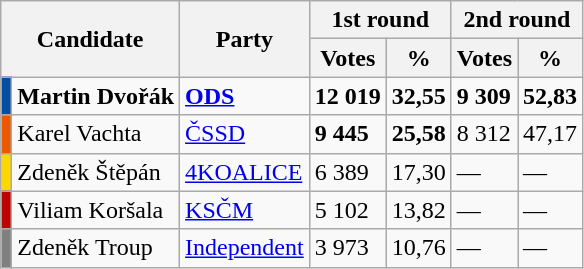<table class="wikitable sortable">
<tr>
<th colspan="2" rowspan="2">Candidate</th>
<th rowspan="2">Party</th>
<th colspan="2">1st round</th>
<th colspan="2">2nd round</th>
</tr>
<tr>
<th>Votes</th>
<th>%</th>
<th>Votes</th>
<th>%</th>
</tr>
<tr>
<td style="background-color:#034EA2;"></td>
<td><strong>Martin Dvořák</strong></td>
<td><a href='#'><strong>ODS</strong></a></td>
<td><strong>12 019</strong></td>
<td><strong>32,55</strong></td>
<td><strong>9 309</strong></td>
<td><strong>52,83</strong></td>
</tr>
<tr>
<td style="background-color:#EC5800;"></td>
<td>Karel Vachta</td>
<td><a href='#'>ČSSD</a></td>
<td><strong>9 445</strong></td>
<td><strong>25,58</strong></td>
<td>8 312</td>
<td>47,17</td>
</tr>
<tr>
<td style="background-color:#FFD700;"></td>
<td>Zdeněk Štěpán</td>
<td><a href='#'>4KOALICE</a></td>
<td>6 389</td>
<td>17,30</td>
<td>—</td>
<td>—</td>
</tr>
<tr>
<td style="background-color:#bf0202;"></td>
<td>Viliam Koršala</td>
<td><a href='#'>KSČM</a></td>
<td>5 102</td>
<td>13,82</td>
<td>—</td>
<td>—</td>
</tr>
<tr>
<td style="background-color:gray;"></td>
<td>Zdeněk Troup</td>
<td><a href='#'>Independent</a></td>
<td>3 973</td>
<td>10,76</td>
<td>—</td>
<td>—</td>
</tr>
</table>
